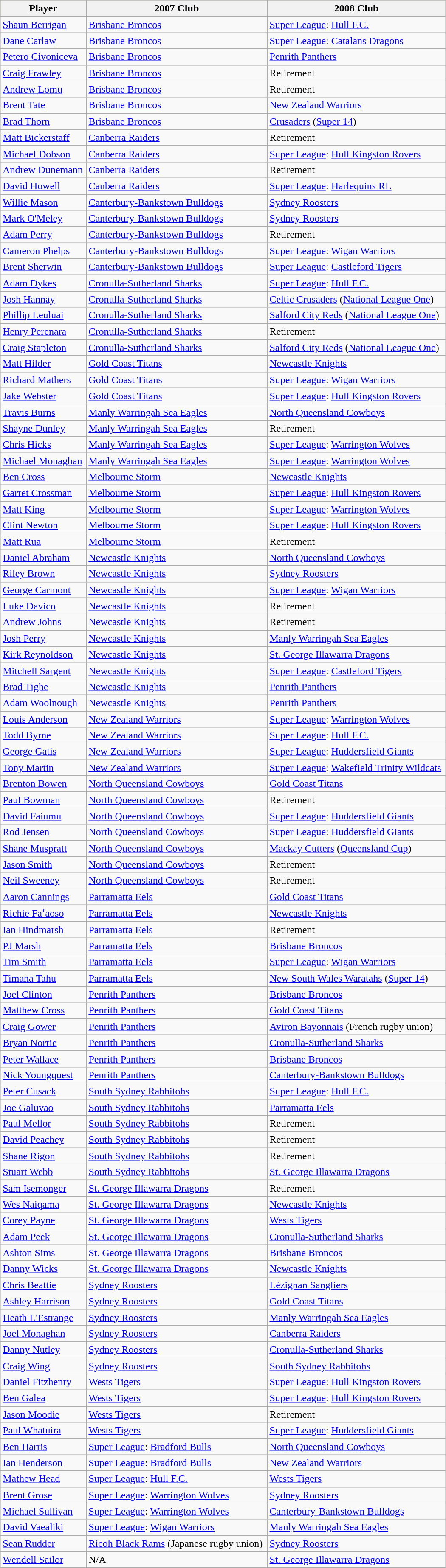<table class="wikitable sortable" style="width:700px;">
<tr bgcolor=#bdb76b>
<th>Player</th>
<th>2007 Club</th>
<th>2008 Club</th>
</tr>
<tr>
<td data-sort-value="Berrigan, Shaun"><a href='#'>Shaun Berrigan</a></td>
<td> <a href='#'>Brisbane Broncos</a></td>
<td> <a href='#'>Super League</a>: <a href='#'>Hull F.C.</a></td>
</tr>
<tr>
<td data-sort-value="Carlaw, Dane"><a href='#'>Dane Carlaw</a></td>
<td> <a href='#'>Brisbane Broncos</a></td>
<td> <a href='#'>Super League</a>: <a href='#'>Catalans Dragons</a></td>
</tr>
<tr>
<td data-sort-value="Civoniceva, Petero"><a href='#'>Petero Civoniceva</a></td>
<td> <a href='#'>Brisbane Broncos</a></td>
<td> <a href='#'>Penrith Panthers</a></td>
</tr>
<tr>
<td data-sort-value="Frawley, Craig"><a href='#'>Craig Frawley</a></td>
<td> <a href='#'>Brisbane Broncos</a></td>
<td>Retirement</td>
</tr>
<tr>
<td data-sort-value="Lomu, Andrew"><a href='#'>Andrew Lomu</a></td>
<td> <a href='#'>Brisbane Broncos</a></td>
<td>Retirement</td>
</tr>
<tr>
<td data-sort-value="Tate, Brent"><a href='#'>Brent Tate</a></td>
<td> <a href='#'>Brisbane Broncos</a></td>
<td> <a href='#'>New Zealand Warriors</a></td>
</tr>
<tr>
<td data-sort-value="Thorn, Brad"><a href='#'>Brad Thorn</a></td>
<td> <a href='#'>Brisbane Broncos</a></td>
<td><a href='#'>Crusaders</a> (<a href='#'>Super 14</a>)</td>
</tr>
<tr>
<td data-sort-value="Bickerstaff, Matt"><a href='#'>Matt Bickerstaff</a></td>
<td> <a href='#'>Canberra Raiders</a></td>
<td>Retirement</td>
</tr>
<tr>
<td data-sort-value="Dobson, Michael"><a href='#'>Michael Dobson</a></td>
<td> <a href='#'>Canberra Raiders</a></td>
<td> <a href='#'>Super League</a>: <a href='#'>Hull Kingston Rovers</a></td>
</tr>
<tr>
<td data-sort-value="Dunemann, Andrew"><a href='#'>Andrew Dunemann</a></td>
<td> <a href='#'>Canberra Raiders</a></td>
<td>Retirement</td>
</tr>
<tr>
<td data-sort-value="Howell, David"><a href='#'>David Howell</a></td>
<td> <a href='#'>Canberra Raiders</a></td>
<td> <a href='#'>Super League</a>: <a href='#'>Harlequins RL</a></td>
</tr>
<tr>
<td data-sort-value="Mason, Willie"><a href='#'>Willie Mason</a></td>
<td> <a href='#'>Canterbury-Bankstown Bulldogs</a></td>
<td> <a href='#'>Sydney Roosters</a></td>
</tr>
<tr>
<td data-sort-value="O'Meley, Mark"><a href='#'>Mark O'Meley</a></td>
<td> <a href='#'>Canterbury-Bankstown Bulldogs</a></td>
<td> <a href='#'>Sydney Roosters</a></td>
</tr>
<tr>
<td data-sort-value="Perry, Adam"><a href='#'>Adam Perry</a></td>
<td> <a href='#'>Canterbury-Bankstown Bulldogs</a></td>
<td>Retirement</td>
</tr>
<tr>
<td data-sort-value="Phelps, Cameron"><a href='#'>Cameron Phelps</a></td>
<td> <a href='#'>Canterbury-Bankstown Bulldogs</a></td>
<td> <a href='#'>Super League</a>: <a href='#'>Wigan Warriors</a></td>
</tr>
<tr>
<td data-sort-value="Sherwin, Brent"><a href='#'>Brent Sherwin</a></td>
<td> <a href='#'>Canterbury-Bankstown Bulldogs</a></td>
<td> <a href='#'>Super League</a>: <a href='#'>Castleford Tigers</a></td>
</tr>
<tr>
<td data-sort-value="Dykes, Adam"><a href='#'>Adam Dykes</a></td>
<td> <a href='#'>Cronulla-Sutherland Sharks</a></td>
<td> <a href='#'>Super League</a>: <a href='#'>Hull F.C.</a></td>
</tr>
<tr>
<td data-sort-value="Hannay, Josh"><a href='#'>Josh Hannay</a></td>
<td> <a href='#'>Cronulla-Sutherland Sharks</a></td>
<td> <a href='#'>Celtic Crusaders</a> (<a href='#'>National League One</a>)</td>
</tr>
<tr>
<td data-sort-value="Leuluai, Phillip"><a href='#'>Phillip Leuluai</a></td>
<td> <a href='#'>Cronulla-Sutherland Sharks</a></td>
<td> <a href='#'>Salford City Reds</a> (<a href='#'>National League One</a>)</td>
</tr>
<tr>
<td data-sort-value="Perenara, Henry"><a href='#'>Henry Perenara</a></td>
<td> <a href='#'>Cronulla-Sutherland Sharks</a></td>
<td>Retirement</td>
</tr>
<tr>
<td data-sort-value="Stapleton, Craig"><a href='#'>Craig Stapleton</a></td>
<td> <a href='#'>Cronulla-Sutherland Sharks</a></td>
<td> <a href='#'>Salford City Reds</a> (<a href='#'>National League One</a>)</td>
</tr>
<tr>
<td data-sort-value="Hilder, Matt"><a href='#'>Matt Hilder</a></td>
<td> <a href='#'>Gold Coast Titans</a></td>
<td> <a href='#'>Newcastle Knights</a></td>
</tr>
<tr>
<td data-sort-value="Mathers, Richard"><a href='#'>Richard Mathers</a></td>
<td> <a href='#'>Gold Coast Titans</a></td>
<td> <a href='#'>Super League</a>: <a href='#'>Wigan Warriors</a></td>
</tr>
<tr>
<td data-sort-value="Webster, Jake"><a href='#'>Jake Webster</a></td>
<td> <a href='#'>Gold Coast Titans</a></td>
<td> <a href='#'>Super League</a>: <a href='#'>Hull Kingston Rovers</a></td>
</tr>
<tr>
<td data-sort-value="Burns, Travis"><a href='#'>Travis Burns</a></td>
<td> <a href='#'>Manly Warringah Sea Eagles</a></td>
<td> <a href='#'>North Queensland Cowboys</a></td>
</tr>
<tr>
<td data-sort-value="Dunley, Shayne"><a href='#'>Shayne Dunley</a></td>
<td> <a href='#'>Manly Warringah Sea Eagles</a></td>
<td>Retirement</td>
</tr>
<tr>
<td data-sort-value="Hicks, Chris"><a href='#'>Chris Hicks</a></td>
<td> <a href='#'>Manly Warringah Sea Eagles</a></td>
<td> <a href='#'>Super League</a>: <a href='#'>Warrington Wolves</a></td>
</tr>
<tr>
<td data-sort-value="Monaghan, Michael"><a href='#'>Michael Monaghan</a></td>
<td> <a href='#'>Manly Warringah Sea Eagles</a></td>
<td> <a href='#'>Super League</a>: <a href='#'>Warrington Wolves</a></td>
</tr>
<tr>
<td data-sort-value="Cross, Ben"><a href='#'>Ben Cross</a></td>
<td> <a href='#'>Melbourne Storm</a></td>
<td> <a href='#'>Newcastle Knights</a></td>
</tr>
<tr>
<td data-sort-value="Crossman, Garret"><a href='#'>Garret Crossman</a></td>
<td> <a href='#'>Melbourne Storm</a></td>
<td> <a href='#'>Super League</a>: <a href='#'>Hull Kingston Rovers</a></td>
</tr>
<tr>
<td data-sort-value="King, Matt"><a href='#'>Matt King</a></td>
<td> <a href='#'>Melbourne Storm</a></td>
<td> <a href='#'>Super League</a>: <a href='#'>Warrington Wolves</a></td>
</tr>
<tr>
<td data-sort-value="Newton, Clint"><a href='#'>Clint Newton</a></td>
<td> <a href='#'>Melbourne Storm</a></td>
<td> <a href='#'>Super League</a>: <a href='#'>Hull Kingston Rovers</a></td>
</tr>
<tr>
<td data-sort-value="Rua, Matt"><a href='#'>Matt Rua</a></td>
<td> <a href='#'>Melbourne Storm</a></td>
<td>Retirement</td>
</tr>
<tr>
<td data-sort-value="Abraham, Daniel"><a href='#'>Daniel Abraham</a></td>
<td> <a href='#'>Newcastle Knights</a></td>
<td> <a href='#'>North Queensland Cowboys</a></td>
</tr>
<tr>
<td data-sort-value="Brown, Riley"><a href='#'>Riley Brown</a></td>
<td> <a href='#'>Newcastle Knights</a></td>
<td> <a href='#'>Sydney Roosters</a></td>
</tr>
<tr>
<td data-sort-value="Carmont, George"><a href='#'>George Carmont</a></td>
<td> <a href='#'>Newcastle Knights</a></td>
<td> <a href='#'>Super League</a>: <a href='#'>Wigan Warriors</a></td>
</tr>
<tr>
<td data-sort-value="Davico, Luke"><a href='#'>Luke Davico</a></td>
<td> <a href='#'>Newcastle Knights</a></td>
<td>Retirement</td>
</tr>
<tr>
<td data-sort-value="Johns, Andrew"><a href='#'>Andrew Johns</a></td>
<td> <a href='#'>Newcastle Knights</a></td>
<td>Retirement</td>
</tr>
<tr>
<td data-sort-value="Perry, Josh"><a href='#'>Josh Perry</a></td>
<td> <a href='#'>Newcastle Knights</a></td>
<td> <a href='#'>Manly Warringah Sea Eagles</a></td>
</tr>
<tr>
<td data-sort-value="Reynoldson, Kirk"><a href='#'>Kirk Reynoldson</a></td>
<td> <a href='#'>Newcastle Knights</a></td>
<td> <a href='#'>St. George Illawarra Dragons</a></td>
</tr>
<tr>
<td data-sort-value="Sargent, Mitchell"><a href='#'>Mitchell Sargent</a></td>
<td> <a href='#'>Newcastle Knights</a></td>
<td> <a href='#'>Super League</a>: <a href='#'>Castleford Tigers</a></td>
</tr>
<tr>
<td data-sort-value="Tighe, Brad"><a href='#'>Brad Tighe</a></td>
<td> <a href='#'>Newcastle Knights</a></td>
<td> <a href='#'>Penrith Panthers</a></td>
</tr>
<tr>
<td data-sort-value="Woolnough, Adam"><a href='#'>Adam Woolnough</a></td>
<td> <a href='#'>Newcastle Knights</a></td>
<td> <a href='#'>Penrith Panthers</a></td>
</tr>
<tr>
<td data-sort-value="Anderson, Louis"><a href='#'>Louis Anderson</a></td>
<td> <a href='#'>New Zealand Warriors</a></td>
<td> <a href='#'>Super League</a>: <a href='#'>Warrington Wolves</a></td>
</tr>
<tr>
<td data-sort-value="Byrne, Todd"><a href='#'>Todd Byrne</a></td>
<td> <a href='#'>New Zealand Warriors</a></td>
<td> <a href='#'>Super League</a>: <a href='#'>Hull F.C.</a></td>
</tr>
<tr>
<td data-sort-value="Gatis, George"><a href='#'>George Gatis</a></td>
<td> <a href='#'>New Zealand Warriors</a></td>
<td> <a href='#'>Super League</a>: <a href='#'>Huddersfield Giants</a></td>
</tr>
<tr>
<td data-sort-value="Martin, Tony"><a href='#'>Tony Martin</a></td>
<td> <a href='#'>New Zealand Warriors</a></td>
<td> <a href='#'>Super League</a>: <a href='#'>Wakefield Trinity Wildcats</a></td>
</tr>
<tr>
<td data-sort-value="Bowen, Brenton"><a href='#'>Brenton Bowen</a></td>
<td> <a href='#'>North Queensland Cowboys</a></td>
<td> <a href='#'>Gold Coast Titans</a></td>
</tr>
<tr>
<td data-sort-value="Bowman, Paul"><a href='#'>Paul Bowman</a></td>
<td> <a href='#'>North Queensland Cowboys</a></td>
<td>Retirement</td>
</tr>
<tr>
<td data-sort-value="Faiumu, David"><a href='#'>David Faiumu</a></td>
<td> <a href='#'>North Queensland Cowboys</a></td>
<td> <a href='#'>Super League</a>: <a href='#'>Huddersfield Giants</a></td>
</tr>
<tr>
<td data-sort-value="Jensen, Rod"><a href='#'>Rod Jensen</a></td>
<td> <a href='#'>North Queensland Cowboys</a></td>
<td> <a href='#'>Super League</a>: <a href='#'>Huddersfield Giants</a></td>
</tr>
<tr>
<td data-sort-value="Muspratt, Shane"><a href='#'>Shane Muspratt</a></td>
<td> <a href='#'>North Queensland Cowboys</a></td>
<td><a href='#'>Mackay Cutters</a> (<a href='#'>Queensland Cup</a>)</td>
</tr>
<tr>
<td data-sort-value="Smith, Jason"><a href='#'>Jason Smith</a></td>
<td> <a href='#'>North Queensland Cowboys</a></td>
<td>Retirement</td>
</tr>
<tr>
<td data-sort-value="Sweeney, Neil"><a href='#'>Neil Sweeney</a></td>
<td> <a href='#'>North Queensland Cowboys</a></td>
<td>Retirement</td>
</tr>
<tr>
<td data-sort-value="Cannings, Aaron"><a href='#'>Aaron Cannings</a></td>
<td> <a href='#'>Parramatta Eels</a></td>
<td> <a href='#'>Gold Coast Titans</a></td>
</tr>
<tr>
<td data-sort-value="Faʻaoso, Richie"><a href='#'>Richie Faʻaoso</a></td>
<td> <a href='#'>Parramatta Eels</a></td>
<td> <a href='#'>Newcastle Knights</a></td>
</tr>
<tr>
<td data-sort-value="Hindmarsh, Ian"><a href='#'>Ian Hindmarsh</a></td>
<td> <a href='#'>Parramatta Eels</a></td>
<td>Retirement</td>
</tr>
<tr>
<td data-sort-value="Marsh, PJ"><a href='#'>PJ Marsh</a></td>
<td> <a href='#'>Parramatta Eels</a></td>
<td> <a href='#'>Brisbane Broncos</a></td>
</tr>
<tr>
<td data-sort-value="Smith, Tim"><a href='#'>Tim Smith</a></td>
<td> <a href='#'>Parramatta Eels</a></td>
<td> <a href='#'>Super League</a>: <a href='#'>Wigan Warriors</a></td>
</tr>
<tr>
<td data-sort-value="Tahu, Timana"><a href='#'>Timana Tahu</a></td>
<td> <a href='#'>Parramatta Eels</a></td>
<td><a href='#'>New South Wales Waratahs</a> (<a href='#'>Super 14</a>)</td>
</tr>
<tr>
<td data-sort-value="Clinton, Joel"><a href='#'>Joel Clinton</a></td>
<td> <a href='#'>Penrith Panthers</a></td>
<td> <a href='#'>Brisbane Broncos</a></td>
</tr>
<tr>
<td data-sort-value="Cross, Matthew"><a href='#'>Matthew Cross</a></td>
<td> <a href='#'>Penrith Panthers</a></td>
<td> <a href='#'>Gold Coast Titans</a></td>
</tr>
<tr>
<td data-sort-value="Gower, Craig"><a href='#'>Craig Gower</a></td>
<td> <a href='#'>Penrith Panthers</a></td>
<td><a href='#'>Aviron Bayonnais</a> (French rugby union)</td>
</tr>
<tr>
<td data-sort-value="Norrie, Bryan"><a href='#'>Bryan Norrie</a></td>
<td> <a href='#'>Penrith Panthers</a></td>
<td> <a href='#'>Cronulla-Sutherland Sharks</a></td>
</tr>
<tr>
<td data-sort-value="Wallace, Peter"><a href='#'>Peter Wallace</a></td>
<td> <a href='#'>Penrith Panthers</a></td>
<td> <a href='#'>Brisbane Broncos</a></td>
</tr>
<tr>
<td data-sort-value="Youngquest, Nick"><a href='#'>Nick Youngquest</a></td>
<td> <a href='#'>Penrith Panthers</a></td>
<td> <a href='#'>Canterbury-Bankstown Bulldogs</a></td>
</tr>
<tr>
<td data-sort-value="Cusack, Peter"><a href='#'>Peter Cusack</a></td>
<td> <a href='#'>South Sydney Rabbitohs</a></td>
<td> <a href='#'>Super League</a>: <a href='#'>Hull F.C.</a></td>
</tr>
<tr>
<td data-sort-value="Galuvao, Joe"><a href='#'>Joe Galuvao</a></td>
<td> <a href='#'>South Sydney Rabbitohs</a></td>
<td> <a href='#'>Parramatta Eels</a></td>
</tr>
<tr>
<td data-sort-value="Mellor, Paul"><a href='#'>Paul Mellor</a></td>
<td> <a href='#'>South Sydney Rabbitohs</a></td>
<td>Retirement</td>
</tr>
<tr>
<td data-sort-value="Peachey, David"><a href='#'>David Peachey</a></td>
<td> <a href='#'>South Sydney Rabbitohs</a></td>
<td>Retirement</td>
</tr>
<tr>
<td data-sort-value="Rigon, Shane"><a href='#'>Shane Rigon</a></td>
<td> <a href='#'>South Sydney Rabbitohs</a></td>
<td>Retirement</td>
</tr>
<tr>
<td data-sort-value="Webb, Stuart"><a href='#'>Stuart Webb</a></td>
<td> <a href='#'>South Sydney Rabbitohs</a></td>
<td> <a href='#'>St. George Illawarra Dragons</a></td>
</tr>
<tr>
<td data-sort-value="Isemonger, Sam"><a href='#'>Sam Isemonger</a></td>
<td> <a href='#'>St. George Illawarra Dragons</a></td>
<td>Retirement</td>
</tr>
<tr>
<td data-sort-value="Naiqama, Wes"><a href='#'>Wes Naiqama</a></td>
<td> <a href='#'>St. George Illawarra Dragons</a></td>
<td> <a href='#'>Newcastle Knights</a></td>
</tr>
<tr>
<td data-sort-value="Payne, Corey"><a href='#'>Corey Payne</a></td>
<td> <a href='#'>St. George Illawarra Dragons</a></td>
<td> <a href='#'>Wests Tigers</a></td>
</tr>
<tr>
<td data-sort-value="Peek, Adam"><a href='#'>Adam Peek</a></td>
<td> <a href='#'>St. George Illawarra Dragons</a></td>
<td> <a href='#'>Cronulla-Sutherland Sharks</a></td>
</tr>
<tr>
<td data-sort-value="Sims, Ashton"><a href='#'>Ashton Sims</a></td>
<td> <a href='#'>St. George Illawarra Dragons</a></td>
<td> <a href='#'>Brisbane Broncos</a></td>
</tr>
<tr>
<td data-sort-value="Wicks, Danny"><a href='#'>Danny Wicks</a></td>
<td> <a href='#'>St. George Illawarra Dragons</a></td>
<td> <a href='#'>Newcastle Knights</a></td>
</tr>
<tr>
<td data-sort-value="Beattie, Chris"><a href='#'>Chris Beattie</a></td>
<td> <a href='#'>Sydney Roosters</a></td>
<td><a href='#'>Lézignan Sangliers</a></td>
</tr>
<tr>
<td data-sort-value="Harrison, Ashley"><a href='#'>Ashley Harrison</a></td>
<td> <a href='#'>Sydney Roosters</a></td>
<td> <a href='#'>Gold Coast Titans</a></td>
</tr>
<tr>
<td data-sort-value="L'Estrange, Heath"><a href='#'>Heath L'Estrange</a></td>
<td> <a href='#'>Sydney Roosters</a></td>
<td> <a href='#'>Manly Warringah Sea Eagles</a></td>
</tr>
<tr>
<td data-sort-value="Monaghan, Joel"><a href='#'>Joel Monaghan</a></td>
<td> <a href='#'>Sydney Roosters</a></td>
<td> <a href='#'>Canberra Raiders</a></td>
</tr>
<tr>
<td data-sort-value="Nutley, Danny"><a href='#'>Danny Nutley</a></td>
<td> <a href='#'>Sydney Roosters</a></td>
<td> <a href='#'>Cronulla-Sutherland Sharks</a></td>
</tr>
<tr>
<td data-sort-value="Wing, Craig"><a href='#'>Craig Wing</a></td>
<td> <a href='#'>Sydney Roosters</a></td>
<td> <a href='#'>South Sydney Rabbitohs</a></td>
</tr>
<tr>
<td data-sort-value="Fitzhenry, Daniel"><a href='#'>Daniel Fitzhenry</a></td>
<td> <a href='#'>Wests Tigers</a></td>
<td> <a href='#'>Super League</a>: <a href='#'>Hull Kingston Rovers</a></td>
</tr>
<tr>
<td data-sort-value="Galea, Ben"><a href='#'>Ben Galea</a></td>
<td> <a href='#'>Wests Tigers</a></td>
<td> <a href='#'>Super League</a>: <a href='#'>Hull Kingston Rovers</a></td>
</tr>
<tr>
<td data-sort-value="Moodie, Jason"><a href='#'>Jason Moodie</a></td>
<td> <a href='#'>Wests Tigers</a></td>
<td>Retirement</td>
</tr>
<tr>
<td data-sort-value="Whatuira, Paul"><a href='#'>Paul Whatuira</a></td>
<td> <a href='#'>Wests Tigers</a></td>
<td> <a href='#'>Super League</a>: <a href='#'>Huddersfield Giants</a></td>
</tr>
<tr>
<td data-sort-value="Harris, Ben"><a href='#'>Ben Harris</a></td>
<td> <a href='#'>Super League</a>: <a href='#'>Bradford Bulls</a></td>
<td> <a href='#'>North Queensland Cowboys</a></td>
</tr>
<tr>
<td data-sort-value="Henderson, Ian"><a href='#'>Ian Henderson</a></td>
<td> <a href='#'>Super League</a>: <a href='#'>Bradford Bulls</a></td>
<td> <a href='#'>New Zealand Warriors</a></td>
</tr>
<tr>
<td data-sort-value="Head, Mathew"><a href='#'>Mathew Head</a></td>
<td> <a href='#'>Super League</a>: <a href='#'>Hull F.C.</a></td>
<td> <a href='#'>Wests Tigers</a></td>
</tr>
<tr>
<td data-sort-value="Grose, Brent"><a href='#'>Brent Grose</a></td>
<td> <a href='#'>Super League</a>: <a href='#'>Warrington Wolves</a></td>
<td> <a href='#'>Sydney Roosters</a></td>
</tr>
<tr>
<td data-sort-value="Sullivan, Michael"><a href='#'>Michael Sullivan</a></td>
<td> <a href='#'>Super League</a>: <a href='#'>Warrington Wolves</a></td>
<td> <a href='#'>Canterbury-Bankstown Bulldogs</a></td>
</tr>
<tr>
<td data-sort-value="Vaealiki, David"><a href='#'>David Vaealiki</a></td>
<td> <a href='#'>Super League</a>: <a href='#'>Wigan Warriors</a></td>
<td> <a href='#'>Manly Warringah Sea Eagles</a></td>
</tr>
<tr>
<td data-sort-value="Rudder, Sean"><a href='#'>Sean Rudder</a></td>
<td><a href='#'>Ricoh Black Rams</a> (Japanese rugby union)</td>
<td> <a href='#'>Sydney Roosters</a></td>
</tr>
<tr>
<td data-sort-value="Sailor, Wendell"><a href='#'>Wendell Sailor</a></td>
<td>N/A</td>
<td> <a href='#'>St. George Illawarra Dragons</a></td>
</tr>
<tr>
</tr>
</table>
